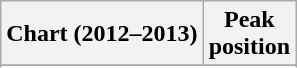<table class="wikitable sortable">
<tr>
<th align="left">Chart (2012–2013)</th>
<th align="center">Peak<br>position</th>
</tr>
<tr>
</tr>
<tr>
</tr>
<tr>
</tr>
<tr>
</tr>
<tr>
</tr>
</table>
